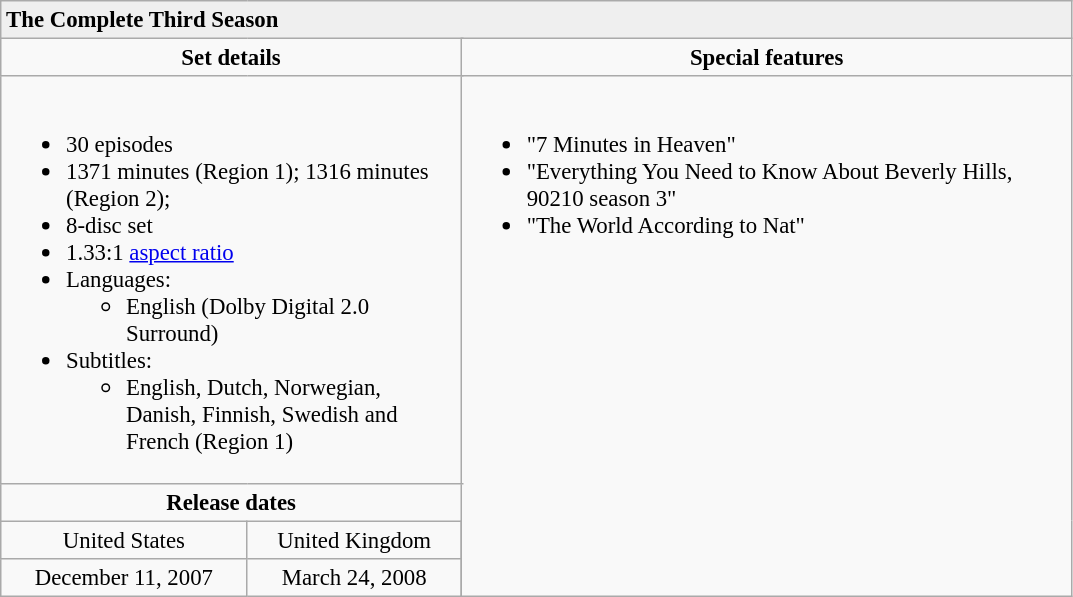<table class="wikitable" style="font-size:95%;">
<tr style="background:#EFEFEF">
<td colspan="8"><strong>The Complete Third Season</strong></td>
</tr>
<tr>
<td align="center" width="300" colspan="3"><strong>Set details</strong> </td>
<td width="400" align="center"><strong>Special features</strong> </td>
</tr>
<tr valign="top">
<td colspan="3" align="left" width="300"><br><ul><li>30 episodes</li><li>1371 minutes (Region 1); 1316 minutes (Region 2);</li><li>8-disc set</li><li>1.33:1 <a href='#'>aspect ratio</a></li><li>Languages:<ul><li>English (Dolby Digital 2.0 Surround)</li></ul></li><li>Subtitles:<ul><li>English, Dutch, Norwegian, Danish, Finnish, Swedish and French (Region 1)</li></ul></li></ul></td>
<td rowspan="4" align="left" width="400"><br><ul><li>"7 Minutes in Heaven"</li><li>"Everything You Need to Know About Beverly Hills, 90210 season 3"</li><li>"The World According to Nat"</li></ul></td>
</tr>
<tr>
<td colspan="3" align="center"><strong>Release dates</strong></td>
</tr>
<tr>
<td align="center">United States</td>
<td align="center">United Kingdom</td>
</tr>
<tr>
<td align="center">December 11, 2007 </td>
<td align="center">March 24, 2008 </td>
</tr>
</table>
